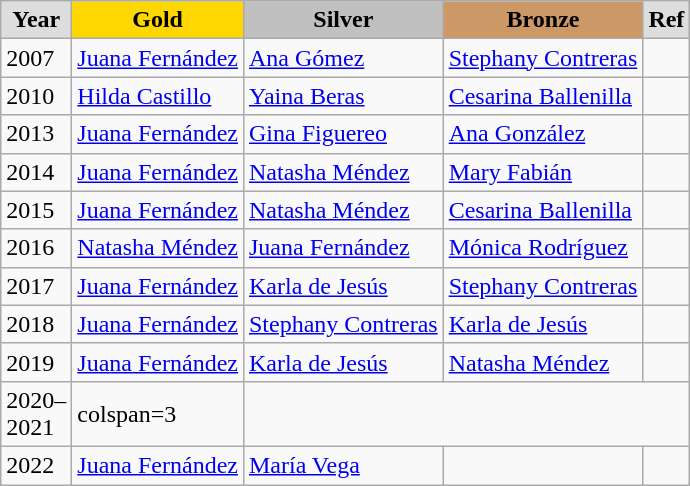<table class="wikitable" style="text-align:left;">
<tr>
<td style="background:#DDDDDD; font-weight:bold; text-align:center;">Year</td>
<td style="background:gold; font-weight:bold; text-align:center;">Gold</td>
<td style="background:silver; font-weight:bold; text-align:center;">Silver</td>
<td style="background:#cc9966; font-weight:bold; text-align:center;">Bronze</td>
<td style="background:#DDDDDD; font-weight:bold; text-align:center;">Ref</td>
</tr>
<tr>
<td>2007</td>
<td><a href='#'>Juana Fernández</a></td>
<td><a href='#'>Ana Gómez</a></td>
<td><a href='#'>Stephany Contreras</a></td>
<td></td>
</tr>
<tr>
<td>2010</td>
<td><a href='#'>Hilda Castillo</a></td>
<td><a href='#'>Yaina Beras</a></td>
<td><a href='#'>Cesarina Ballenilla</a></td>
<td></td>
</tr>
<tr>
<td>2013</td>
<td><a href='#'>Juana Fernández</a></td>
<td><a href='#'>Gina Figuereo</a></td>
<td><a href='#'>Ana González</a></td>
<td></td>
</tr>
<tr>
<td>2014</td>
<td><a href='#'>Juana Fernández</a></td>
<td><a href='#'>Natasha Méndez</a></td>
<td><a href='#'>Mary Fabián</a></td>
<td></td>
</tr>
<tr>
<td>2015</td>
<td><a href='#'>Juana Fernández</a></td>
<td><a href='#'>Natasha Méndez</a></td>
<td><a href='#'>Cesarina Ballenilla</a></td>
<td></td>
</tr>
<tr>
<td>2016</td>
<td><a href='#'>Natasha Méndez</a></td>
<td><a href='#'>Juana Fernández</a></td>
<td><a href='#'>Mónica Rodríguez</a></td>
<td></td>
</tr>
<tr>
<td>2017</td>
<td><a href='#'>Juana Fernández</a></td>
<td><a href='#'>Karla de Jesús</a></td>
<td><a href='#'>Stephany Contreras</a></td>
<td></td>
</tr>
<tr>
<td>2018</td>
<td><a href='#'>Juana Fernández</a></td>
<td><a href='#'>Stephany Contreras</a></td>
<td><a href='#'>Karla de Jesús</a></td>
<td></td>
</tr>
<tr>
<td>2019</td>
<td><a href='#'>Juana Fernández</a></td>
<td><a href='#'>Karla de Jesús</a></td>
<td><a href='#'>Natasha Méndez</a></td>
<td></td>
</tr>
<tr>
<td>2020–<br>2021</td>
<td>colspan=3 </td>
</tr>
<tr>
<td>2022</td>
<td><a href='#'>Juana Fernández</a></td>
<td><a href='#'>María Vega</a></td>
<td></td>
<td></td>
</tr>
</table>
